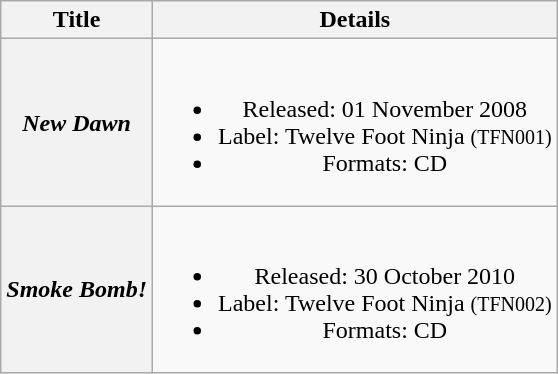<table class="wikitable plainrowheaders" style="text-align:center;" border="1">
<tr>
<th>Title</th>
<th>Details</th>
</tr>
<tr>
<th scope="row"><em>New Dawn</em></th>
<td><br><ul><li>Released: 01 November 2008</li><li>Label: Twelve Foot Ninja <small>(TFN001)</small></li><li>Formats: CD</li></ul></td>
</tr>
<tr>
<th scope="row"><em>Smoke Bomb!</em></th>
<td><br><ul><li>Released: 30 October 2010</li><li>Label: Twelve Foot Ninja <small>(TFN002)</small></li><li>Formats: CD</li></ul></td>
</tr>
</table>
